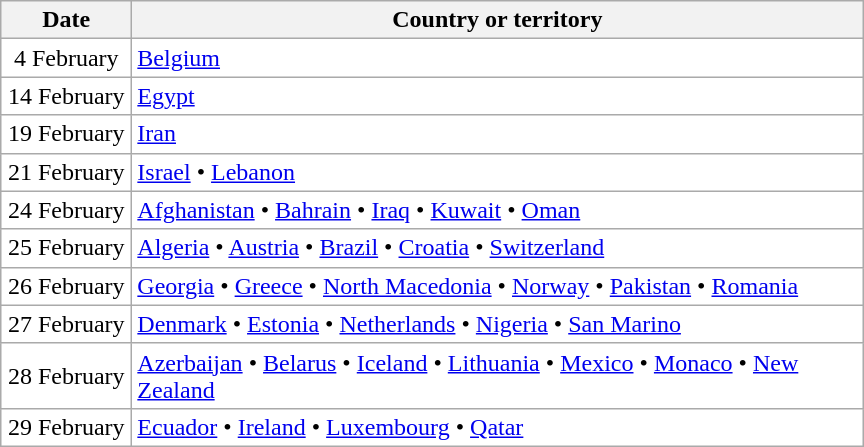<table class="wikitable sortable">
<tr>
<th style="width:5em;">Date</th>
<th style="width:30em;">Country or territory</th>
</tr>
<tr style="background:#fff;">
<td style="text-align:center;">4 February</td>
<td> <a href='#'>Belgium</a></td>
</tr>
<tr style="background:#fff;">
<td style="text-align:center;">14 February</td>
<td> <a href='#'>Egypt</a></td>
</tr>
<tr style="background:#fff;">
<td style="text-align:center;">19 February</td>
<td> <a href='#'>Iran</a></td>
</tr>
<tr style="background:#fff;">
<td style="text-align:center;">21 February</td>
<td> <a href='#'>Israel</a> •  <a href='#'>Lebanon</a></td>
</tr>
<tr style="background:#fff;">
<td style="text-align:center;">24 February</td>
<td> <a href='#'>Afghanistan</a> •  <a href='#'>Bahrain</a> •  <a href='#'>Iraq</a> •  <a href='#'>Kuwait</a> •  <a href='#'>Oman</a></td>
</tr>
<tr style="background:#fff;">
<td style="text-align:center;">25 February</td>
<td> <a href='#'>Algeria</a> •  <a href='#'>Austria</a> •  <a href='#'>Brazil</a> •  <a href='#'>Croatia</a> •  <a href='#'>Switzerland</a></td>
</tr>
<tr style="background:#fff;">
<td style="text-align:center;">26 February</td>
<td> <a href='#'>Georgia</a> •  <a href='#'>Greece</a> •  <a href='#'>North Macedonia</a> •  <a href='#'>Norway</a> •  <a href='#'>Pakistan</a> •  <a href='#'>Romania</a></td>
</tr>
<tr style="background:#fff;">
<td style="text-align:center;">27 February</td>
<td> <a href='#'>Denmark</a> •  <a href='#'>Estonia</a> •  <a href='#'>Netherlands</a> •  <a href='#'>Nigeria</a> •  <a href='#'>San Marino</a></td>
</tr>
<tr style="background:#fff;">
<td style="text-align:center;">28 February</td>
<td> <a href='#'>Azerbaijan</a> •  <a href='#'>Belarus</a> •  <a href='#'>Iceland</a> •  <a href='#'>Lithuania</a> •  <a href='#'>Mexico</a> •  <a href='#'>Monaco</a> •  <a href='#'>New Zealand</a></td>
</tr>
<tr style="background:#fff;">
<td style="text-align:center;">29 February</td>
<td> <a href='#'>Ecuador</a> •  <a href='#'>Ireland</a> •  <a href='#'>Luxembourg</a> •  <a href='#'>Qatar</a></td>
</tr>
</table>
